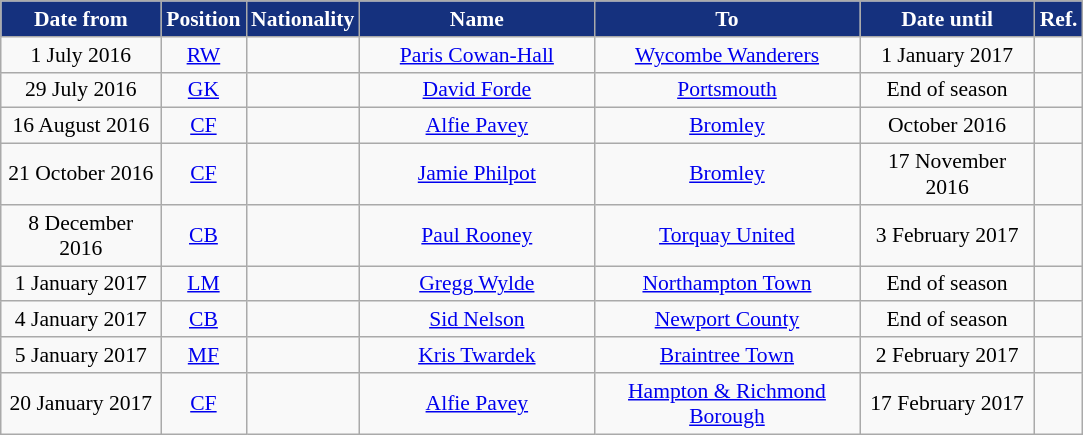<table class="wikitable"  style="text-align:center; font-size:90%; ">
<tr>
<th style="background:#15317E; color:white; width:100px;">Date from</th>
<th style="background:#15317E; color:white; width:50px;">Position</th>
<th style="background:#15317E; color:white; width:50px;">Nationality</th>
<th style="background:#15317E; color:white; width:150px;">Name</th>
<th style="background:#15317E; color:white; width:170px;">To</th>
<th style="background:#15317E; color:white; width:110px;">Date until</th>
<th style="background:#15317E; color:white; width:25px;">Ref.</th>
</tr>
<tr>
<td>1 July 2016</td>
<td><a href='#'>RW</a></td>
<td></td>
<td><a href='#'>Paris Cowan-Hall</a></td>
<td><a href='#'>Wycombe Wanderers</a></td>
<td>1 January 2017</td>
<td></td>
</tr>
<tr>
<td>29 July 2016</td>
<td><a href='#'>GK</a></td>
<td></td>
<td><a href='#'>David Forde</a></td>
<td><a href='#'>Portsmouth</a></td>
<td>End of season</td>
<td></td>
</tr>
<tr>
<td>16 August 2016</td>
<td><a href='#'>CF</a></td>
<td></td>
<td><a href='#'>Alfie Pavey</a></td>
<td><a href='#'>Bromley</a></td>
<td>October 2016</td>
<td></td>
</tr>
<tr>
<td>21 October 2016</td>
<td><a href='#'>CF</a></td>
<td></td>
<td><a href='#'>Jamie Philpot</a></td>
<td><a href='#'>Bromley</a></td>
<td>17 November 2016</td>
<td></td>
</tr>
<tr>
<td>8 December 2016</td>
<td><a href='#'>CB</a></td>
<td></td>
<td><a href='#'>Paul Rooney</a></td>
<td><a href='#'>Torquay United</a></td>
<td>3 February 2017 </td>
<td></td>
</tr>
<tr>
<td>1 January 2017</td>
<td><a href='#'>LM</a></td>
<td></td>
<td><a href='#'>Gregg Wylde</a></td>
<td><a href='#'>Northampton Town</a></td>
<td>End of season</td>
<td></td>
</tr>
<tr>
<td>4 January 2017</td>
<td><a href='#'>CB</a></td>
<td></td>
<td><a href='#'>Sid Nelson</a></td>
<td><a href='#'>Newport County</a></td>
<td>End of season</td>
<td></td>
</tr>
<tr>
<td>5 January 2017</td>
<td><a href='#'>MF</a></td>
<td></td>
<td><a href='#'>Kris Twardek</a></td>
<td><a href='#'>Braintree Town</a></td>
<td>2 February 2017</td>
<td></td>
</tr>
<tr>
<td>20 January 2017</td>
<td><a href='#'>CF</a></td>
<td></td>
<td><a href='#'>Alfie Pavey</a></td>
<td><a href='#'>Hampton & Richmond Borough</a></td>
<td>17 February 2017</td>
<td></td>
</tr>
</table>
